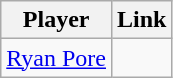<table class=wikitable>
<tr>
<th>Player</th>
<th>Link</th>
</tr>
<tr>
<td> <a href='#'>Ryan Pore</a></td>
<td></td>
</tr>
</table>
